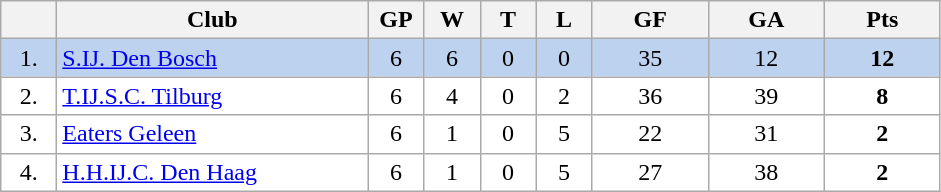<table class="wikitable">
<tr>
<th width="30"></th>
<th width="200">Club</th>
<th width="30">GP</th>
<th width="30">W</th>
<th width="30">T</th>
<th width="30">L</th>
<th width="70">GF</th>
<th width="70">GA</th>
<th width="70">Pts</th>
</tr>
<tr bgcolor="#BCD2EE" align="center">
<td>1.</td>
<td align="left"><a href='#'>S.IJ. Den Bosch</a></td>
<td>6</td>
<td>6</td>
<td>0</td>
<td>0</td>
<td>35</td>
<td>12</td>
<td><strong>12</strong></td>
</tr>
<tr bgcolor="#FFFFFF" align="center">
<td>2.</td>
<td align="left"><a href='#'>T.IJ.S.C. Tilburg</a></td>
<td>6</td>
<td>4</td>
<td>0</td>
<td>2</td>
<td>36</td>
<td>39</td>
<td><strong>8</strong></td>
</tr>
<tr bgcolor="#FFFFFF" align="center">
<td>3.</td>
<td align="left"><a href='#'>Eaters Geleen</a></td>
<td>6</td>
<td>1</td>
<td>0</td>
<td>5</td>
<td>22</td>
<td>31</td>
<td><strong>2</strong></td>
</tr>
<tr bgcolor="#FFFFFF" align="center">
<td>4.</td>
<td align="left"><a href='#'>H.H.IJ.C. Den Haag</a></td>
<td>6</td>
<td>1</td>
<td>0</td>
<td>5</td>
<td>27</td>
<td>38</td>
<td><strong>2</strong></td>
</tr>
</table>
